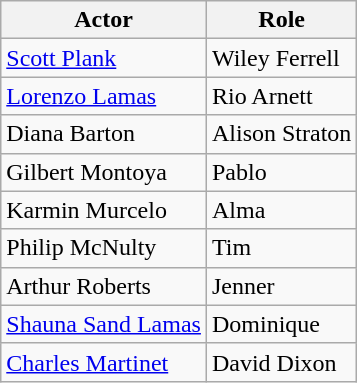<table class="wikitable">
<tr>
<th>Actor</th>
<th>Role</th>
</tr>
<tr>
<td><a href='#'>Scott Plank</a></td>
<td>Wiley Ferrell</td>
</tr>
<tr>
<td><a href='#'>Lorenzo Lamas</a></td>
<td>Rio Arnett</td>
</tr>
<tr>
<td>Diana Barton</td>
<td>Alison Straton</td>
</tr>
<tr>
<td>Gilbert Montoya</td>
<td>Pablo</td>
</tr>
<tr>
<td>Karmin Murcelo</td>
<td>Alma</td>
</tr>
<tr>
<td>Philip McNulty</td>
<td>Tim</td>
</tr>
<tr>
<td>Arthur Roberts</td>
<td>Jenner</td>
</tr>
<tr>
<td><a href='#'>Shauna Sand Lamas</a></td>
<td>Dominique</td>
</tr>
<tr>
<td><a href='#'>Charles Martinet</a></td>
<td>David Dixon</td>
</tr>
</table>
